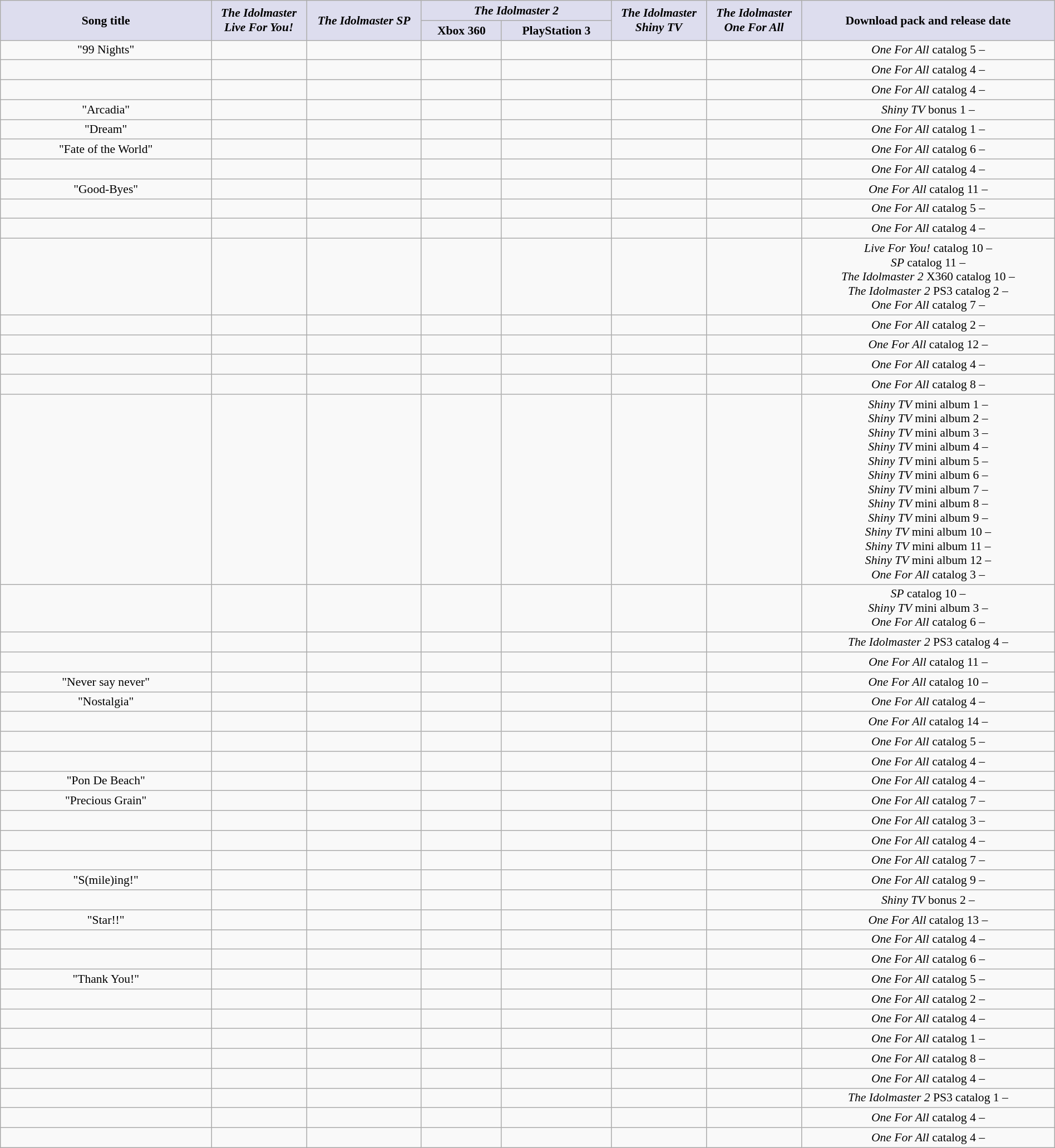<table class="wikitable sortable" align="center" cellpadding="3" style="font-size:90%; text-align:center; width:100%; margin:0">
<tr>
<th style="background:#ddddee;" width=20%; rowspan="2">Song title</th>
<th style="background:#ddddee;" rowspan="2"><em>The Idolmaster<br>Live For You!</em></th>
<th style="background:#ddddee;" rowspan="2"><em>The Idolmaster SP</em></th>
<th style="background:#ddddee;" width=18%; colspan="2"><em>The Idolmaster 2</em></th>
<th style="background:#ddddee;" rowspan="2"><em>The Idolmaster<br>Shiny TV</em></th>
<th style="background:#ddddee;" rowspan="2"><em>The Idolmaster<br>One For All</em></th>
<th style="background:#ddddee;" width=24%; rowspan="2">Download pack and release date</th>
</tr>
<tr>
<th style="background:#ddddee;">Xbox 360</th>
<th style="background:#ddddee;">PlayStation 3</th>
</tr>
<tr>
<td>"99 Nights"</td>
<td></td>
<td></td>
<td></td>
<td></td>
<td></td>
<td></td>
<td><em>One For All</em> catalog 5 – </td>
</tr>
<tr>
<td></td>
<td></td>
<td></td>
<td></td>
<td></td>
<td></td>
<td></td>
<td><em>One For All</em> catalog 4 – </td>
</tr>
<tr>
<td></td>
<td></td>
<td></td>
<td></td>
<td></td>
<td></td>
<td></td>
<td><em>One For All</em> catalog 4 – </td>
</tr>
<tr>
<td>"Arcadia"</td>
<td></td>
<td></td>
<td></td>
<td></td>
<td></td>
<td></td>
<td><em>Shiny TV</em> bonus 1 – </td>
</tr>
<tr>
<td>"Dream"</td>
<td></td>
<td></td>
<td></td>
<td></td>
<td></td>
<td></td>
<td><em>One For All</em> catalog 1 – </td>
</tr>
<tr>
<td>"Fate of the World"</td>
<td></td>
<td></td>
<td></td>
<td></td>
<td></td>
<td></td>
<td><em>One For All</em> catalog 6 – </td>
</tr>
<tr>
<td></td>
<td></td>
<td></td>
<td></td>
<td></td>
<td></td>
<td></td>
<td><em>One For All</em> catalog 4 – </td>
</tr>
<tr>
<td>"Good-Byes"</td>
<td></td>
<td></td>
<td></td>
<td></td>
<td></td>
<td></td>
<td><em>One For All</em> catalog 11 – </td>
</tr>
<tr>
<td></td>
<td></td>
<td></td>
<td></td>
<td></td>
<td></td>
<td></td>
<td><em>One For All</em> catalog 5 – </td>
</tr>
<tr>
<td></td>
<td></td>
<td></td>
<td></td>
<td></td>
<td></td>
<td></td>
<td><em>One For All</em> catalog 4 – </td>
</tr>
<tr>
<td></td>
<td></td>
<td></td>
<td></td>
<td></td>
<td></td>
<td></td>
<td><em>Live For You!</em> catalog 10 – <br><em>SP</em> catalog 11 – <br><em>The Idolmaster 2</em> X360 catalog 10 – <br><em>The Idolmaster 2</em> PS3 catalog 2 – <br><em>One For All</em> catalog 7 – </td>
</tr>
<tr>
<td></td>
<td></td>
<td></td>
<td></td>
<td></td>
<td></td>
<td></td>
<td><em>One For All</em> catalog 2 – </td>
</tr>
<tr>
<td></td>
<td></td>
<td></td>
<td></td>
<td></td>
<td></td>
<td></td>
<td><em>One For All</em> catalog 12 – </td>
</tr>
<tr>
<td></td>
<td></td>
<td></td>
<td></td>
<td></td>
<td></td>
<td></td>
<td><em>One For All</em> catalog 4 – </td>
</tr>
<tr>
<td></td>
<td></td>
<td></td>
<td></td>
<td></td>
<td></td>
<td></td>
<td><em>One For All</em> catalog 8 – </td>
</tr>
<tr>
<td></td>
<td></td>
<td></td>
<td></td>
<td></td>
<td></td>
<td></td>
<td><em>Shiny TV</em> mini album 1 – <br><em>Shiny TV</em> mini album 2 – <br><em>Shiny TV</em> mini album 3 – <br><em>Shiny TV</em> mini album 4 – <br><em>Shiny TV</em> mini album 5 – <br><em>Shiny TV</em> mini album 6 – <br><em>Shiny TV</em> mini album 7 – <br><em>Shiny TV</em> mini album 8 – <br><em>Shiny TV</em> mini album 9 – <br><em>Shiny TV</em> mini album 10 – <br><em>Shiny TV</em> mini album 11 – <br><em>Shiny TV</em> mini album 12 – <br><em>One For All</em> catalog 3 – </td>
</tr>
<tr>
<td></td>
<td></td>
<td></td>
<td></td>
<td></td>
<td></td>
<td></td>
<td><em>SP</em> catalog 10 – <br><em>Shiny TV</em> mini album 3 – <br><em>One For All</em> catalog 6 – </td>
</tr>
<tr>
<td></td>
<td></td>
<td></td>
<td></td>
<td></td>
<td></td>
<td></td>
<td><em>The Idolmaster 2</em> PS3 catalog 4 – </td>
</tr>
<tr>
<td></td>
<td></td>
<td></td>
<td></td>
<td></td>
<td></td>
<td></td>
<td><em>One For All</em> catalog 11 – </td>
</tr>
<tr>
<td>"Never say never"</td>
<td></td>
<td></td>
<td></td>
<td></td>
<td></td>
<td></td>
<td><em>One For All</em> catalog 10 – </td>
</tr>
<tr>
<td>"Nostalgia"</td>
<td></td>
<td></td>
<td></td>
<td></td>
<td></td>
<td></td>
<td><em>One For All</em> catalog 4 – </td>
</tr>
<tr>
<td></td>
<td></td>
<td></td>
<td></td>
<td></td>
<td></td>
<td></td>
<td><em>One For All</em> catalog 14 – </td>
</tr>
<tr>
<td></td>
<td></td>
<td></td>
<td></td>
<td></td>
<td></td>
<td></td>
<td><em>One For All</em> catalog 5 – </td>
</tr>
<tr>
<td></td>
<td></td>
<td></td>
<td></td>
<td></td>
<td></td>
<td></td>
<td><em>One For All</em> catalog 4 – </td>
</tr>
<tr>
<td>"Pon De Beach"</td>
<td></td>
<td></td>
<td></td>
<td></td>
<td></td>
<td></td>
<td><em>One For All</em> catalog 4 – </td>
</tr>
<tr>
<td>"Precious Grain"</td>
<td></td>
<td></td>
<td></td>
<td></td>
<td></td>
<td></td>
<td><em>One For All</em> catalog 7 – </td>
</tr>
<tr>
<td></td>
<td></td>
<td></td>
<td></td>
<td></td>
<td></td>
<td></td>
<td><em>One For All</em> catalog 3 – </td>
</tr>
<tr>
<td></td>
<td></td>
<td></td>
<td></td>
<td></td>
<td></td>
<td></td>
<td><em>One For All</em> catalog 4 – </td>
</tr>
<tr>
<td></td>
<td></td>
<td></td>
<td></td>
<td></td>
<td></td>
<td></td>
<td><em>One For All</em> catalog 7 – </td>
</tr>
<tr>
<td>"S(mile)ing!"</td>
<td></td>
<td></td>
<td></td>
<td></td>
<td></td>
<td></td>
<td><em>One For All</em> catalog 9 – </td>
</tr>
<tr>
<td></td>
<td></td>
<td></td>
<td></td>
<td></td>
<td></td>
<td></td>
<td><em>Shiny TV</em> bonus 2 – </td>
</tr>
<tr>
<td>"Star!!"</td>
<td></td>
<td></td>
<td></td>
<td></td>
<td></td>
<td></td>
<td><em>One For All</em> catalog 13 – </td>
</tr>
<tr>
<td></td>
<td></td>
<td></td>
<td></td>
<td></td>
<td></td>
<td></td>
<td><em>One For All</em> catalog 4 – </td>
</tr>
<tr>
<td></td>
<td></td>
<td></td>
<td></td>
<td></td>
<td></td>
<td></td>
<td><em>One For All</em> catalog 6 – </td>
</tr>
<tr>
<td>"Thank You!"</td>
<td></td>
<td></td>
<td></td>
<td></td>
<td></td>
<td></td>
<td><em>One For All</em> catalog 5 – </td>
</tr>
<tr>
<td></td>
<td></td>
<td></td>
<td></td>
<td></td>
<td></td>
<td></td>
<td><em>One For All</em> catalog 2 – </td>
</tr>
<tr>
<td></td>
<td></td>
<td></td>
<td></td>
<td></td>
<td></td>
<td></td>
<td><em>One For All</em> catalog 4 – </td>
</tr>
<tr>
<td></td>
<td></td>
<td></td>
<td></td>
<td></td>
<td></td>
<td></td>
<td><em>One For All</em> catalog 1 – </td>
</tr>
<tr>
<td></td>
<td></td>
<td></td>
<td></td>
<td></td>
<td></td>
<td></td>
<td><em>One For All</em> catalog 8 – </td>
</tr>
<tr>
<td></td>
<td></td>
<td></td>
<td></td>
<td></td>
<td></td>
<td></td>
<td><em>One For All</em> catalog 4 – </td>
</tr>
<tr>
<td></td>
<td></td>
<td></td>
<td></td>
<td></td>
<td></td>
<td></td>
<td><em>The Idolmaster 2</em> PS3 catalog 1 – </td>
</tr>
<tr>
<td></td>
<td></td>
<td></td>
<td></td>
<td></td>
<td></td>
<td></td>
<td><em>One For All</em> catalog 4 – </td>
</tr>
<tr>
<td></td>
<td></td>
<td></td>
<td></td>
<td></td>
<td></td>
<td></td>
<td><em>One For All</em> catalog 4 – </td>
</tr>
</table>
